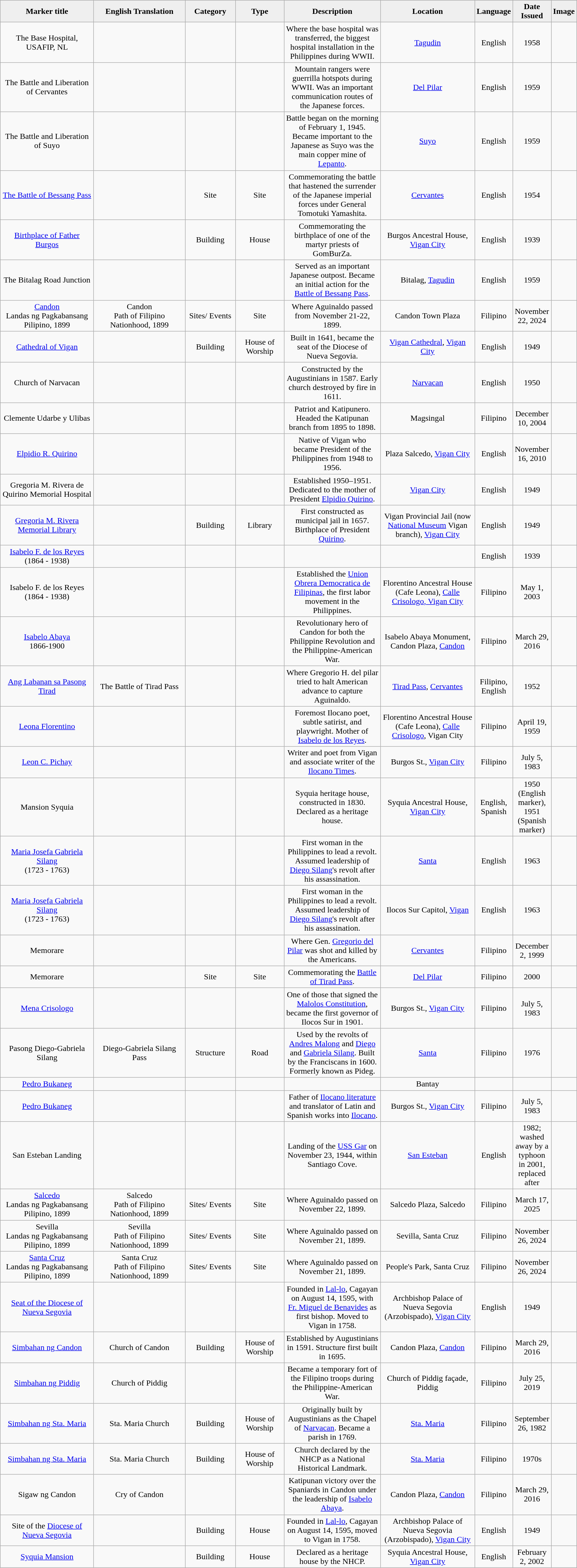<table class="wikitable" style="width:90%; text-align:center;">
<tr>
<th style="width:20%; background:#efefef;">Marker title</th>
<th style="width:20%; background:#efefef;">English Translation</th>
<th style="width:10%; background:#efefef;">Category</th>
<th style="width:10%; background:#efefef;">Type</th>
<th style="width:20%; background:#efefef;">Description</th>
<th style="width:20%; background:#efefef;">Location</th>
<th style="width:10%; background:#efefef;">Language</th>
<th style="width:10%; background:#efefef;">Date Issued</th>
<th style="width:10%; background:#efefef;">Image</th>
</tr>
<tr>
<td>The Base Hospital, USAFIP, NL</td>
<td></td>
<td></td>
<td></td>
<td>Where the base hospital was transferred, the biggest hospital installation in the Philippines during WWII.</td>
<td><a href='#'>Tagudin</a></td>
<td>English</td>
<td>1958</td>
<td></td>
</tr>
<tr>
<td>The Battle and Liberation of Cervantes</td>
<td></td>
<td></td>
<td></td>
<td>Mountain rangers were guerrilla hotspots during WWII. Was an important communication routes of the Japanese forces.</td>
<td><a href='#'>Del Pilar</a></td>
<td>English</td>
<td>1959</td>
<td></td>
</tr>
<tr>
<td>The Battle and Liberation of Suyo</td>
<td></td>
<td></td>
<td></td>
<td>Battle began on the morning of February 1, 1945. Became important to the Japanese as Suyo was the main copper mine of <a href='#'>Lepanto</a>.</td>
<td><a href='#'>Suyo</a></td>
<td>English</td>
<td>1959</td>
<td></td>
</tr>
<tr>
<td><a href='#'>The Battle of Bessang Pass</a></td>
<td></td>
<td>Site</td>
<td>Site</td>
<td>Commemorating the battle that hastened the surrender of the Japanese imperial forces under General Tomotuki Yamashita.</td>
<td><a href='#'>Cervantes</a></td>
<td>English</td>
<td>1954</td>
<td></td>
</tr>
<tr>
<td><a href='#'>Birthplace of Father Burgos</a></td>
<td></td>
<td>Building</td>
<td>House</td>
<td>Commemorating the birthplace of one of the martyr priests of GomBurZa.</td>
<td>Burgos Ancestral House, <a href='#'>Vigan City</a></td>
<td>English</td>
<td>1939</td>
<td></td>
</tr>
<tr>
<td>The Bitalag Road Junction</td>
<td></td>
<td></td>
<td></td>
<td>Served as an important Japanese outpost. Became an initial action for the <a href='#'>Battle of Bessang Pass</a>.</td>
<td>Bitalag, <a href='#'>Tagudin</a></td>
<td>English</td>
<td>1959</td>
<td></td>
</tr>
<tr>
<td><a href='#'>Candon</a><br>Landas ng Pagkabansang Pilipino, 1899</td>
<td>Candon<br>Path of Filipino Nationhood, 1899</td>
<td>Sites/ Events</td>
<td>Site</td>
<td>Where Aguinaldo passed from November 21-22, 1899.</td>
<td>Candon Town Plaza</td>
<td>Filipino</td>
<td>November 22, 2024</td>
<td></td>
</tr>
<tr>
<td><a href='#'>Cathedral of Vigan</a></td>
<td></td>
<td>Building</td>
<td>House of Worship</td>
<td>Built in 1641, became the seat of the Diocese of Nueva Segovia.</td>
<td><a href='#'>Vigan Cathedral</a>, <a href='#'>Vigan City</a></td>
<td>English</td>
<td>1949</td>
<td></td>
</tr>
<tr>
<td>Church of Narvacan</td>
<td></td>
<td></td>
<td></td>
<td>Constructed by the Augustinians in 1587. Early church destroyed by fire in 1611.</td>
<td><a href='#'>Narvacan</a></td>
<td>English</td>
<td>1950</td>
<td></td>
</tr>
<tr>
<td>Clemente Udarbe y Ulibas</td>
<td></td>
<td></td>
<td></td>
<td>Patriot and Katipunero. Headed the Katipunan branch from 1895 to 1898.</td>
<td>Magsingal</td>
<td>Filipino</td>
<td>December 10, 2004</td>
<td></td>
</tr>
<tr>
<td><a href='#'>Elpidio R. Quirino</a></td>
<td></td>
<td></td>
<td></td>
<td>Native of Vigan who became President of the Philippines from 1948 to 1956.</td>
<td>Plaza Salcedo, <a href='#'>Vigan City</a></td>
<td>English</td>
<td>November 16, 2010</td>
<td></td>
</tr>
<tr>
<td>Gregoria M. Rivera de Quirino Memorial Hospital</td>
<td></td>
<td></td>
<td></td>
<td>Established 1950–1951. Dedicated to the mother of President <a href='#'>Elpidio Quirino</a>.</td>
<td><a href='#'>Vigan City</a></td>
<td>English</td>
<td>1949</td>
<td></td>
</tr>
<tr>
<td><a href='#'>Gregoria M. Rivera Memorial Library</a></td>
<td></td>
<td>Building</td>
<td>Library</td>
<td>First constructed as municipal jail in 1657. Birthplace of President <a href='#'>Quirino</a>.</td>
<td>Vigan Provincial Jail (now <a href='#'>National Museum</a> Vigan branch), <a href='#'>Vigan City</a></td>
<td>English</td>
<td>1949</td>
<td></td>
</tr>
<tr>
<td><a href='#'>Isabelo F. de los Reyes</a> (1864 - 1938)</td>
<td></td>
<td></td>
<td></td>
<td></td>
<td></td>
<td>English</td>
<td>1939</td>
<td></td>
</tr>
<tr>
<td>Isabelo F. de los Reyes (1864 - 1938)</td>
<td></td>
<td></td>
<td></td>
<td>Established the <a href='#'>Union Obrera Democratica de Filipinas</a>, the first labor movement in the Philippines.</td>
<td>Florentino Ancestral House (Cafe Leona), <a href='#'>Calle Crisologo</a><a href='#'>, Vigan City</a></td>
<td>Filipino</td>
<td>May 1, 2003</td>
<td></td>
</tr>
<tr>
<td><a href='#'>Isabelo Abaya</a> <br> 1866-1900</td>
<td></td>
<td></td>
<td></td>
<td>Revolutionary hero of Candon for both the Philippine Revolution and the Philippine-American War.</td>
<td>Isabelo Abaya Monument, Candon Plaza, <a href='#'>Candon</a></td>
<td>Filipino</td>
<td>March 29, 2016</td>
<td></td>
</tr>
<tr>
<td><a href='#'>Ang Labanan sa Pasong Tirad</a></td>
<td>The Battle of Tirad Pass</td>
<td></td>
<td></td>
<td>Where Gregorio H. del pilar tried to halt American advance to capture Aguinaldo.</td>
<td><a href='#'>Tirad Pass</a>, <a href='#'>Cervantes</a></td>
<td>Filipino, English</td>
<td>1952</td>
<td></td>
</tr>
<tr>
<td><a href='#'>Leona Florentino</a></td>
<td></td>
<td></td>
<td></td>
<td>Foremost Ilocano poet, subtle satirist, and playwright. Mother of <a href='#'>Isabelo de los Reyes</a>.</td>
<td>Florentino Ancestral House (Cafe Leona), <a href='#'>Calle Crisologo</a>, Vigan City</td>
<td>Filipino</td>
<td>April 19, 1959</td>
<td><br></td>
</tr>
<tr>
<td><a href='#'>Leon C. Pichay</a></td>
<td></td>
<td></td>
<td></td>
<td>Writer and poet from Vigan and associate writer of the <a href='#'>Ilocano Times</a>.</td>
<td>Burgos St., <a href='#'>Vigan City</a></td>
<td>Filipino</td>
<td>July 5, 1983</td>
<td></td>
</tr>
<tr>
<td>Mansion Syquia</td>
<td></td>
<td></td>
<td></td>
<td>Syquia heritage house, constructed in 1830. Declared as a heritage house.</td>
<td>Syquia Ancestral House, <a href='#'>Vigan City</a></td>
<td>English, Spanish</td>
<td>1950 (English marker), 1951 (Spanish marker)</td>
<td></td>
</tr>
<tr>
<td><a href='#'>Maria Josefa Gabriela Silang</a> <br> (1723 - 1763)</td>
<td></td>
<td></td>
<td></td>
<td>First woman in the Philippines to lead a revolt. Assumed leadership of <a href='#'>Diego Silang</a>'s revolt after his assassination.</td>
<td><a href='#'>Santa</a></td>
<td>English</td>
<td>1963</td>
<td></td>
</tr>
<tr>
<td><a href='#'>Maria Josefa Gabriela Silang</a> <br> (1723 - 1763)</td>
<td></td>
<td></td>
<td></td>
<td>First woman in the Philippines to lead a revolt. Assumed leadership of <a href='#'>Diego Silang</a>'s revolt after his assassination.</td>
<td>Ilocos Sur Capitol, <a href='#'>Vigan</a></td>
<td>English</td>
<td>1963</td>
<td></td>
</tr>
<tr>
<td>Memorare</td>
<td></td>
<td></td>
<td></td>
<td>Where Gen. <a href='#'>Gregorio del Pilar</a> was shot and killed by the Americans.</td>
<td><a href='#'>Cervantes</a></td>
<td>Filipino</td>
<td>December 2, 1999</td>
<td></td>
</tr>
<tr>
<td>Memorare</td>
<td></td>
<td>Site</td>
<td>Site</td>
<td>Commemorating the <a href='#'>Battle of Tirad Pass</a>.</td>
<td><a href='#'>Del Pilar</a></td>
<td>Filipino</td>
<td>2000</td>
<td></td>
</tr>
<tr>
<td><a href='#'>Mena Crisologo</a></td>
<td></td>
<td></td>
<td></td>
<td>One of those that signed the <a href='#'>Malolos Constitution</a>, became the first governor of Ilocos Sur in 1901.</td>
<td>Burgos St., <a href='#'>Vigan City</a></td>
<td>Filipino</td>
<td>July 5, 1983</td>
<td></td>
</tr>
<tr>
<td>Pasong Diego-Gabriela Silang</td>
<td>Diego-Gabriela Silang Pass</td>
<td>Structure</td>
<td>Road</td>
<td>Used by the revolts of <a href='#'>Andres Malong</a> and <a href='#'>Diego</a> and <a href='#'>Gabriela Silang</a>. Built by the Franciscans in 1600. Formerly known as Pideg.</td>
<td><a href='#'>Santa</a></td>
<td>Filipino</td>
<td>1976</td>
<td></td>
</tr>
<tr>
<td><a href='#'>Pedro Bukaneg</a></td>
<td></td>
<td></td>
<td></td>
<td></td>
<td>Bantay</td>
<td></td>
<td></td>
<td></td>
</tr>
<tr>
<td><a href='#'>Pedro Bukaneg</a></td>
<td></td>
<td></td>
<td></td>
<td>Father of <a href='#'>Ilocano literature</a> and translator of Latin and Spanish works into <a href='#'>Ilocano</a>.</td>
<td>Burgos St., <a href='#'>Vigan City</a></td>
<td>Filipino</td>
<td>July 5, 1983</td>
<td></td>
</tr>
<tr>
<td>San Esteban Landing</td>
<td></td>
<td></td>
<td></td>
<td>Landing of the <a href='#'>USS Gar</a> on November 23, 1944, within Santiago Cove.</td>
<td><a href='#'>San Esteban</a></td>
<td>English</td>
<td>1982; washed away by a typhoon in 2001, replaced after</td>
<td></td>
</tr>
<tr>
<td><a href='#'>Salcedo</a><br>Landas ng Pagkabansang Pilipino, 1899</td>
<td>Salcedo<br>Path of Filipino Nationhood, 1899</td>
<td>Sites/ Events</td>
<td>Site</td>
<td>Where Aguinaldo passed on November 22, 1899.</td>
<td>Salcedo Plaza, Salcedo</td>
<td>Filipino</td>
<td>March 17, 2025</td>
<td></td>
</tr>
<tr>
<td>Sevilla<br>Landas ng Pagkabansang Pilipino, 1899</td>
<td>Sevilla<br>Path of Filipino Nationhood, 1899</td>
<td>Sites/ Events</td>
<td>Site</td>
<td>Where Aguinaldo passed on November 21, 1899.</td>
<td>Sevilla, Santa Cruz</td>
<td>Filipino</td>
<td>November 26, 2024</td>
<td></td>
</tr>
<tr>
<td><a href='#'>Santa Cruz</a><br>Landas ng Pagkabansang Pilipino, 1899</td>
<td>Santa Cruz<br>Path of Filipino Nationhood, 1899</td>
<td>Sites/ Events</td>
<td>Site</td>
<td>Where Aguinaldo passed on November 21, 1899.</td>
<td>People's Park, Santa Cruz</td>
<td>Filipino</td>
<td>November 26, 2024</td>
<td></td>
</tr>
<tr>
<td><a href='#'>Seat of the Diocese of Nueva Segovia</a></td>
<td></td>
<td></td>
<td></td>
<td>Founded in <a href='#'>Lal-lo</a>, Cagayan on August 14, 1595, with <a href='#'>Fr. Miguel de Benavides</a> as first bishop. Moved to Vigan in 1758.</td>
<td>Archbishop Palace of Nueva Segovia (Arzobispado), <a href='#'>Vigan City</a></td>
<td>English</td>
<td>1949</td>
<td></td>
</tr>
<tr>
<td><a href='#'>Simbahan ng Candon</a></td>
<td>Church of Candon</td>
<td>Building</td>
<td>House of Worship</td>
<td>Established by Augustinians in 1591. Structure first built in 1695.</td>
<td>Candon Plaza, <a href='#'>Candon</a></td>
<td>Filipino</td>
<td>March 29, 2016</td>
<td></td>
</tr>
<tr>
<td><a href='#'>Simbahan ng Piddig</a></td>
<td>Church of Piddig</td>
<td></td>
<td></td>
<td>Became a temporary fort of the Filipino troops during the Philippine-American War.</td>
<td>Church of Piddig façade, Piddig</td>
<td>Filipino</td>
<td>July 25, 2019</td>
<td></td>
</tr>
<tr>
<td><a href='#'>Simbahan ng Sta. Maria</a></td>
<td>Sta. Maria Church</td>
<td>Building</td>
<td>House of Worship</td>
<td>Originally built by Augustinians as the Chapel of <a href='#'>Narvacan</a>. Became a parish in 1769.</td>
<td><a href='#'>Sta. Maria</a></td>
<td>Filipino</td>
<td>September 26, 1982</td>
<td></td>
</tr>
<tr>
<td><a href='#'>Simbahan ng Sta. Maria</a></td>
<td>Sta. Maria Church</td>
<td>Building</td>
<td>House of Worship</td>
<td>Church declared by the NHCP as a National Historical Landmark.</td>
<td><a href='#'>Sta. Maria</a></td>
<td>Filipino</td>
<td>1970s</td>
<td></td>
</tr>
<tr>
<td>Sigaw ng Candon</td>
<td>Cry of Candon</td>
<td></td>
<td></td>
<td>Katipunan victory over the Spaniards in Candon under the leadership of <a href='#'>Isabelo Abaya</a>.</td>
<td>Candon Plaza, <a href='#'>Candon</a></td>
<td>Filipino</td>
<td>March 29, 2016</td>
<td></td>
</tr>
<tr>
<td>Site of the <a href='#'>Diocese of Nueva Segovia</a></td>
<td></td>
<td>Building</td>
<td>House</td>
<td>Founded in <a href='#'>Lal-lo</a>, Cagayan on August 14, 1595, moved to Vigan in 1758.</td>
<td>Archbishop Palace of Nueva Segovia (Arzobispado), <a href='#'>Vigan City</a></td>
<td>English</td>
<td>1949</td>
<td></td>
</tr>
<tr>
<td><a href='#'>Syquia Mansion</a></td>
<td></td>
<td>Building</td>
<td>House</td>
<td>Declared as a heritage house by the NHCP.</td>
<td>Syquia Ancestral House, <a href='#'>Vigan City</a></td>
<td>English</td>
<td>February 2, 2002</td>
<td></td>
</tr>
</table>
